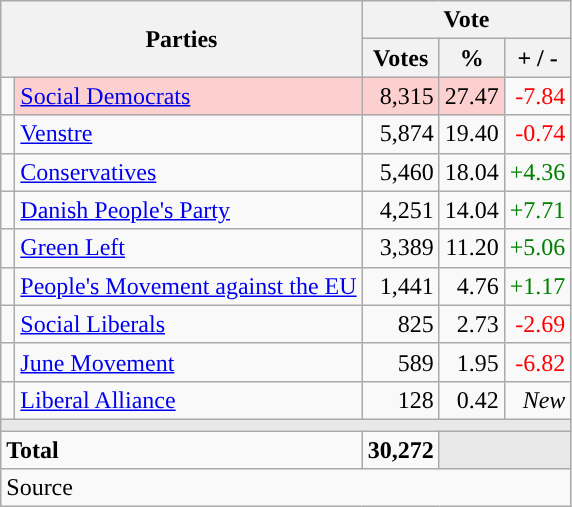<table class="wikitable" style="text-align:right;">
<tr>
<th style="text-align:centre;" rowspan="2" colspan="2" width="225">Parties</th>
<th colspan="3">Vote</th>
</tr>
<tr>
<th width="15">Votes</th>
<th width="15">%</th>
<th width="15">+ / -</th>
</tr>
<tr>
<td width="2" style="color:inherit;background:"></td>
<td bgcolor=#fbd0ce   align="left"><a href='#'>Social Democrats</a></td>
<td bgcolor=#fbd0ce>8,315</td>
<td bgcolor=#fbd0ce>27.47</td>
<td style=color:red;>-7.84</td>
</tr>
<tr>
<td width="2" style="color:inherit;background:"></td>
<td align="left"><a href='#'>Venstre</a></td>
<td>5,874</td>
<td>19.40</td>
<td style=color:red;>-0.74</td>
</tr>
<tr>
<td width="2" style="color:inherit;background:"></td>
<td align="left"><a href='#'>Conservatives</a></td>
<td>5,460</td>
<td>18.04</td>
<td style=color:green;>+4.36</td>
</tr>
<tr>
<td width="2" style="color:inherit;background:"></td>
<td align="left"><a href='#'>Danish People's Party</a></td>
<td>4,251</td>
<td>14.04</td>
<td style=color:green;>+7.71</td>
</tr>
<tr>
<td width="2" style="color:inherit;background:"></td>
<td align="left"><a href='#'>Green Left</a></td>
<td>3,389</td>
<td>11.20</td>
<td style=color:green;>+5.06</td>
</tr>
<tr>
<td width="2" style="color:inherit;background:"></td>
<td align="left"><a href='#'>People's Movement against the EU</a></td>
<td>1,441</td>
<td>4.76</td>
<td style=color:green;>+1.17</td>
</tr>
<tr>
<td width="2" style="color:inherit;background:"></td>
<td align="left"><a href='#'>Social Liberals</a></td>
<td>825</td>
<td>2.73</td>
<td style=color:red;>-2.69</td>
</tr>
<tr>
<td width="2" style="color:inherit;background:"></td>
<td align="left"><a href='#'>June Movement</a></td>
<td>589</td>
<td>1.95</td>
<td style=color:red;>-6.82</td>
</tr>
<tr>
<td width="2" style="color:inherit;background:"></td>
<td align="left"><a href='#'>Liberal Alliance</a></td>
<td>128</td>
<td>0.42</td>
<td><em>New</em></td>
</tr>
<tr>
<td colspan="7" bgcolor="#E9E9E9"></td>
</tr>
<tr>
<td align="left" colspan="2"><strong>Total</strong></td>
<td><strong>30,272</strong></td>
<td bgcolor="#E9E9E9" colspan="2"></td>
</tr>
<tr>
<td align="left" colspan="6">Source</td>
</tr>
</table>
